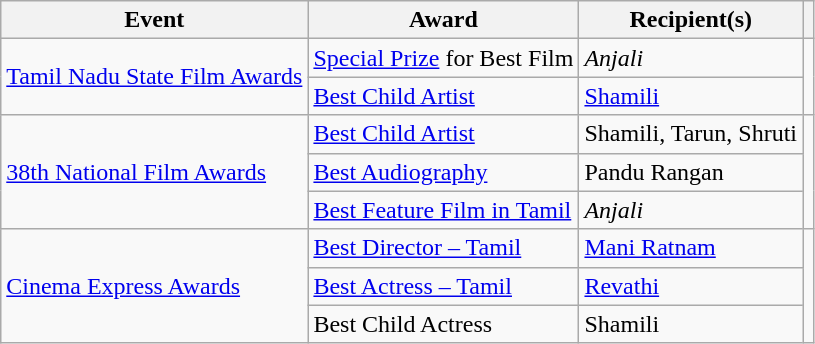<table class="wikitable">
<tr>
<th>Event</th>
<th>Award</th>
<th>Recipient(s)</th>
<th></th>
</tr>
<tr>
<td rowspan="2"><a href='#'>Tamil Nadu State Film Awards</a></td>
<td><a href='#'>Special Prize</a> for Best Film</td>
<td><em>Anjali</em></td>
<td rowspan="2" style="text-align: center;"></td>
</tr>
<tr>
<td><a href='#'>Best Child Artist</a></td>
<td><a href='#'>Shamili</a></td>
</tr>
<tr>
<td rowspan="3"><a href='#'>38th National Film Awards</a></td>
<td><a href='#'>Best Child Artist</a></td>
<td>Shamili, Tarun, Shruti</td>
<td rowspan="3" style="text-align: center;"></td>
</tr>
<tr>
<td><a href='#'>Best Audiography</a></td>
<td>Pandu Rangan</td>
</tr>
<tr>
<td><a href='#'>Best Feature Film in Tamil</a></td>
<td><em>Anjali</em></td>
</tr>
<tr>
<td rowspan="3"><a href='#'>Cinema Express Awards</a></td>
<td><a href='#'>Best Director – Tamil</a></td>
<td><a href='#'>Mani Ratnam</a></td>
<td rowspan="3" style="text-align: center;"></td>
</tr>
<tr>
<td><a href='#'>Best Actress – Tamil</a></td>
<td><a href='#'>Revathi</a></td>
</tr>
<tr>
<td>Best Child Actress</td>
<td>Shamili</td>
</tr>
</table>
